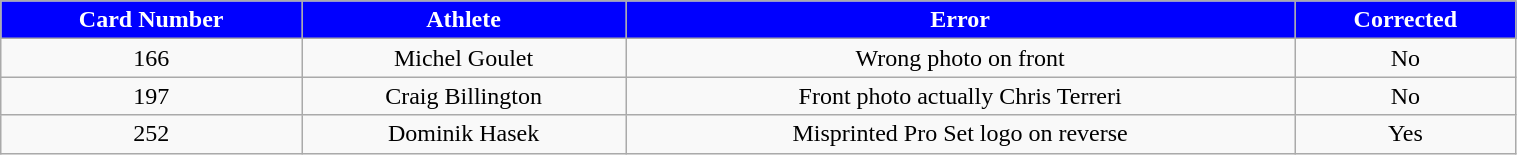<table class="wikitable" style="width:80%;">
<tr style="text-align:center; background:blue; color:#fff;">
<td><strong>Card Number</strong></td>
<td><strong>Athlete</strong></td>
<td><strong>Error</strong></td>
<td><strong>Corrected</strong></td>
</tr>
<tr style="text-align:center;" bgcolor="">
<td>166</td>
<td>Michel Goulet</td>
<td>Wrong photo on front</td>
<td>No</td>
</tr>
<tr style="text-align:center;" bgcolor="">
<td>197</td>
<td>Craig Billington</td>
<td>Front photo actually Chris Terreri</td>
<td>No</td>
</tr>
<tr style="text-align:center;" bgcolor="">
<td>252</td>
<td>Dominik Hasek</td>
<td>Misprinted Pro Set logo on reverse</td>
<td>Yes</td>
</tr>
</table>
